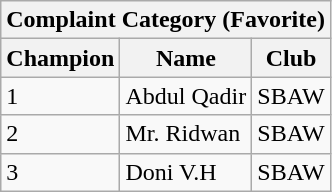<table class="wikitable">
<tr>
<th colspan="3"><strong>Complaint Category (Favorite)</strong></th>
</tr>
<tr>
<th>Champion</th>
<th>Name</th>
<th>Club</th>
</tr>
<tr>
<td>1</td>
<td>Abdul Qadir</td>
<td>SBAW</td>
</tr>
<tr>
<td>2</td>
<td>Mr. Ridwan</td>
<td>SBAW</td>
</tr>
<tr>
<td>3</td>
<td>Doni V.H</td>
<td>SBAW</td>
</tr>
</table>
